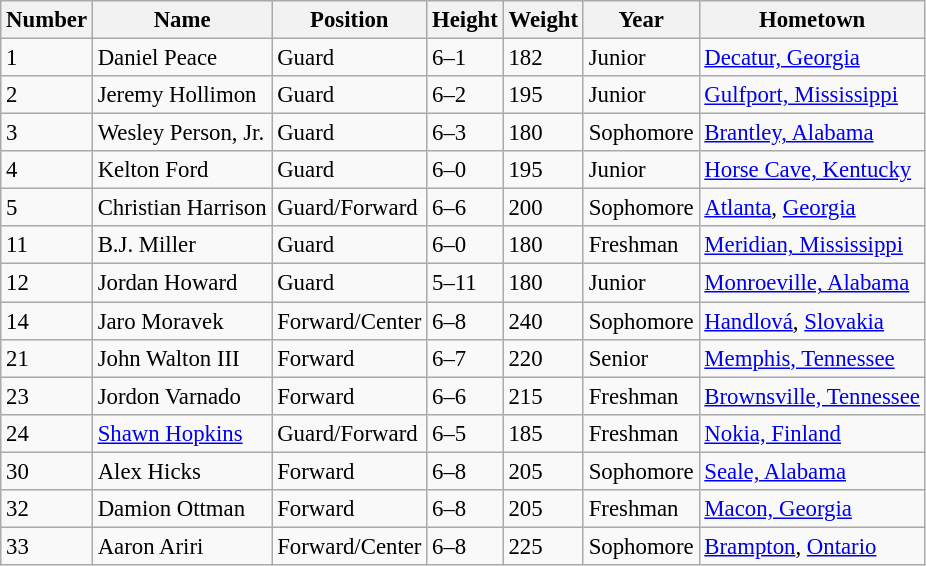<table class="wikitable sortable" style="font-size: 95%;">
<tr>
<th>Number</th>
<th>Name</th>
<th>Position</th>
<th>Height</th>
<th>Weight</th>
<th>Year</th>
<th>Hometown</th>
</tr>
<tr>
<td>1</td>
<td>Daniel Peace</td>
<td>Guard</td>
<td>6–1</td>
<td>182</td>
<td>Junior</td>
<td><a href='#'>Decatur, Georgia</a></td>
</tr>
<tr>
<td>2</td>
<td>Jeremy Hollimon</td>
<td>Guard</td>
<td>6–2</td>
<td>195</td>
<td>Junior</td>
<td><a href='#'>Gulfport, Mississippi</a></td>
</tr>
<tr>
<td>3</td>
<td>Wesley Person, Jr.</td>
<td>Guard</td>
<td>6–3</td>
<td>180</td>
<td>Sophomore</td>
<td><a href='#'>Brantley, Alabama</a></td>
</tr>
<tr>
<td>4</td>
<td>Kelton Ford</td>
<td>Guard</td>
<td>6–0</td>
<td>195</td>
<td>Junior</td>
<td><a href='#'>Horse Cave, Kentucky</a></td>
</tr>
<tr>
<td>5</td>
<td>Christian Harrison</td>
<td>Guard/Forward</td>
<td>6–6</td>
<td>200</td>
<td>Sophomore</td>
<td><a href='#'>Atlanta</a>, <a href='#'>Georgia</a></td>
</tr>
<tr>
<td>11</td>
<td>B.J. Miller</td>
<td>Guard</td>
<td>6–0</td>
<td>180</td>
<td>Freshman</td>
<td><a href='#'>Meridian, Mississippi</a></td>
</tr>
<tr>
<td>12</td>
<td>Jordan Howard</td>
<td>Guard</td>
<td>5–11</td>
<td>180</td>
<td>Junior</td>
<td><a href='#'>Monroeville, Alabama</a></td>
</tr>
<tr>
<td>14</td>
<td>Jaro Moravek</td>
<td>Forward/Center</td>
<td>6–8</td>
<td>240</td>
<td>Sophomore</td>
<td><a href='#'>Handlová</a>, <a href='#'>Slovakia</a></td>
</tr>
<tr>
<td>21</td>
<td>John Walton III</td>
<td>Forward</td>
<td>6–7</td>
<td>220</td>
<td>Senior</td>
<td><a href='#'>Memphis, Tennessee</a></td>
</tr>
<tr>
<td>23</td>
<td>Jordon Varnado</td>
<td>Forward</td>
<td>6–6</td>
<td>215</td>
<td>Freshman</td>
<td><a href='#'>Brownsville, Tennessee</a></td>
</tr>
<tr>
<td>24</td>
<td><a href='#'>Shawn Hopkins</a></td>
<td>Guard/Forward</td>
<td>6–5</td>
<td>185</td>
<td>Freshman</td>
<td><a href='#'>Nokia, Finland</a></td>
</tr>
<tr>
<td>30</td>
<td>Alex Hicks</td>
<td>Forward</td>
<td>6–8</td>
<td>205</td>
<td>Sophomore</td>
<td><a href='#'>Seale, Alabama</a></td>
</tr>
<tr>
<td>32</td>
<td>Damion Ottman</td>
<td>Forward</td>
<td>6–8</td>
<td>205</td>
<td>Freshman</td>
<td><a href='#'>Macon, Georgia</a></td>
</tr>
<tr>
<td>33</td>
<td>Aaron Ariri</td>
<td>Forward/Center</td>
<td>6–8</td>
<td>225</td>
<td>Sophomore</td>
<td><a href='#'>Brampton</a>, <a href='#'>Ontario</a></td>
</tr>
</table>
